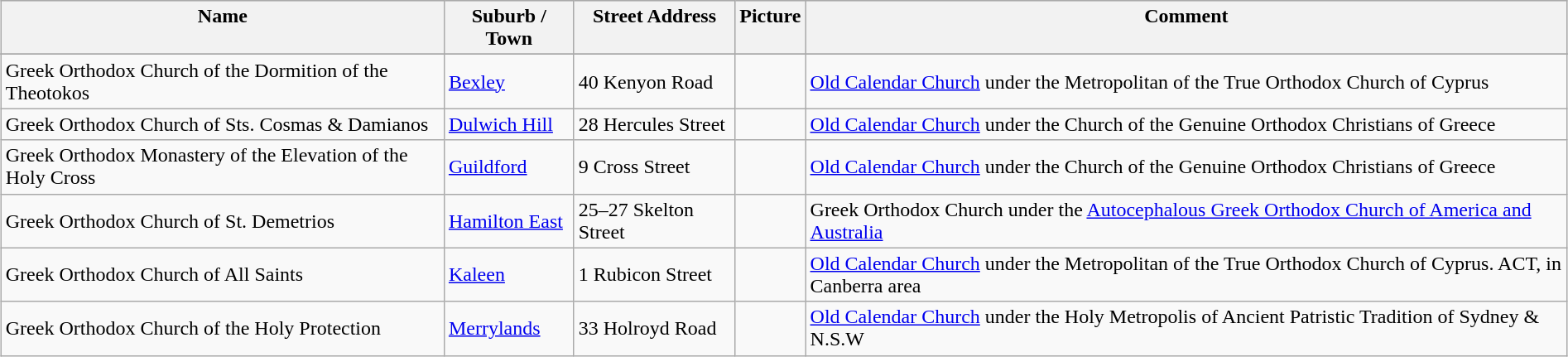<table class="wikitable sortable" style="margin:1px; border:1px solid #ccc;">
<tr style="vertical-align:top; text-align:left; background:#ccc;">
<th><strong>Name</strong></th>
<th><strong>Suburb / Town</strong></th>
<th class="unsortable"><strong>Street Address</strong></th>
<th class="unsortable"><strong>Picture</strong></th>
<th class="unsortable"><strong>Comment</strong></th>
</tr>
<tr>
</tr>
<tr>
<td>Greek Orthodox Church of the Dormition of the Theotokos</td>
<td><a href='#'>Bexley</a></td>
<td>40 Kenyon Road</td>
<td></td>
<td><a href='#'>Old Calendar Church</a> under the Metropolitan of the True Orthodox Church of Cyprus</td>
</tr>
<tr>
<td>Greek Orthodox Church of Sts. Cosmas & Damianos</td>
<td><a href='#'>Dulwich Hill</a></td>
<td>28 Hercules Street</td>
<td></td>
<td><a href='#'>Old Calendar Church</a> under the Church of the Genuine Orthodox Christians of Greece</td>
</tr>
<tr>
<td>Greek Orthodox Monastery of the Elevation of the Holy Cross</td>
<td><a href='#'>Guildford</a></td>
<td>9 Cross Street</td>
<td></td>
<td><a href='#'>Old Calendar Church</a> under the Church of the Genuine Orthodox Christians of Greece</td>
</tr>
<tr>
<td>Greek Orthodox Church of St. Demetrios</td>
<td><a href='#'>Hamilton East</a></td>
<td>25–27 Skelton Street</td>
<td></td>
<td>Greek Orthodox Church under the <a href='#'>Autocephalous Greek Orthodox Church of America and Australia</a></td>
</tr>
<tr>
<td>Greek Orthodox Church of All Saints</td>
<td><a href='#'>Kaleen</a></td>
<td>1 Rubicon Street</td>
<td></td>
<td><a href='#'>Old Calendar Church</a> under the Metropolitan of the True Orthodox Church of Cyprus. ACT, in Canberra area</td>
</tr>
<tr>
<td>Greek Orthodox Church of the Holy Protection</td>
<td><a href='#'>Merrylands</a></td>
<td>33 Holroyd Road</td>
<td></td>
<td><a href='#'>Old Calendar Church</a> under the Holy Metropolis of Ancient Patristic Tradition of Sydney & N.S.W</td>
</tr>
</table>
